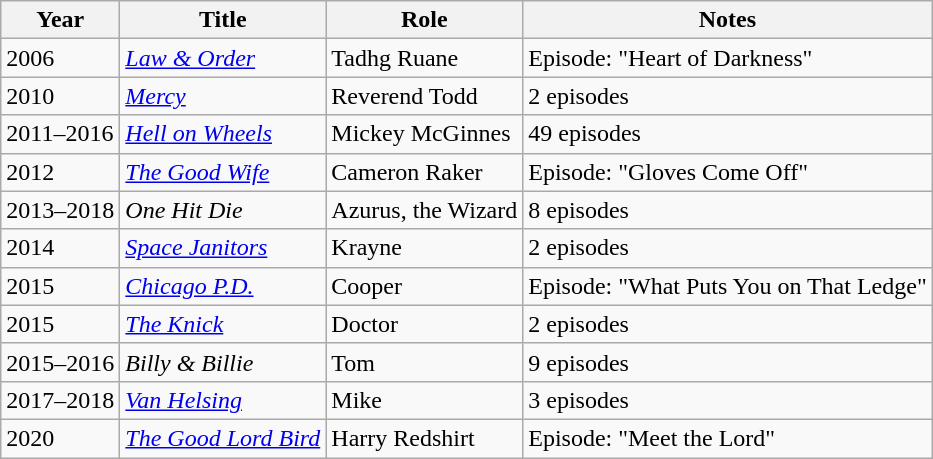<table class="wikitable sortable">
<tr>
<th>Year</th>
<th>Title</th>
<th>Role</th>
<th class="unsortable">Notes</th>
</tr>
<tr>
<td>2006</td>
<td><em><a href='#'>Law & Order</a></em></td>
<td>Tadhg Ruane</td>
<td>Episode: "Heart of Darkness"</td>
</tr>
<tr>
<td>2010</td>
<td><a href='#'><em>Mercy</em></a></td>
<td>Reverend Todd</td>
<td>2 episodes</td>
</tr>
<tr>
<td>2011–2016</td>
<td><a href='#'><em>Hell on Wheels</em></a></td>
<td>Mickey McGinnes</td>
<td>49 episodes</td>
</tr>
<tr>
<td>2012</td>
<td data-sort-value="Good Wife, The"><em><a href='#'>The Good Wife</a></em></td>
<td>Cameron Raker</td>
<td>Episode: "Gloves Come Off"</td>
</tr>
<tr>
<td>2013–2018</td>
<td><em>One Hit Die</em></td>
<td>Azurus, the Wizard</td>
<td>8 episodes</td>
</tr>
<tr>
<td>2014</td>
<td><em><a href='#'>Space Janitors</a></em></td>
<td>Krayne</td>
<td>2 episodes</td>
</tr>
<tr>
<td>2015</td>
<td><a href='#'><em>Chicago P.D.</em></a></td>
<td>Cooper</td>
<td>Episode: "What Puts You on That Ledge"</td>
</tr>
<tr>
<td>2015</td>
<td data-sort-value="Knick, The"><em><a href='#'>The Knick</a></em></td>
<td>Doctor</td>
<td>2 episodes</td>
</tr>
<tr>
<td>2015–2016</td>
<td><em>Billy & Billie</em></td>
<td>Tom</td>
<td>9 episodes</td>
</tr>
<tr>
<td>2017–2018</td>
<td><a href='#'><em>Van Helsing</em></a></td>
<td>Mike</td>
<td>3 episodes</td>
</tr>
<tr>
<td>2020</td>
<td data-sort-value="Good Lord Bird, The"><a href='#'><em>The Good Lord Bird</em></a></td>
<td>Harry Redshirt</td>
<td>Episode: "Meet the Lord"</td>
</tr>
</table>
